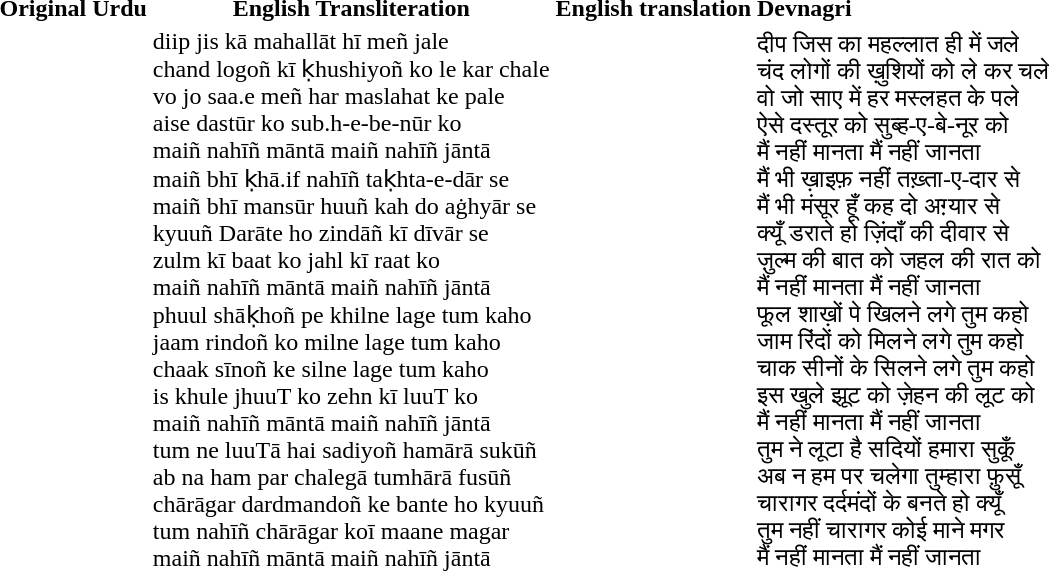<table>
<tr>
<th>Original Urdu</th>
<th>English Transliteration</th>
<th>English translation</th>
<td><strong>Devnagri</strong></td>
</tr>
<tr>
<td><br><div></div></td>
<td>diip jis kā mahallāt hī meñ jale<br>chand logoñ kī ḳhushiyoñ ko le kar chale<br>vo jo saa.e meñ har maslahat ke pale<br>aise dastūr ko sub.h-e-be-nūr ko<br>maiñ nahīñ māntā maiñ nahīñ jāntā<br>maiñ bhī ḳhā.if nahīñ taḳhta-e-dār se<br>maiñ bhī mansūr huuñ kah do aġhyār se<br>kyuuñ Darāte ho zindāñ kī dīvār se<br>zulm kī baat ko jahl kī raat ko<br>maiñ nahīñ māntā maiñ nahīñ jāntā<br>phuul shāḳhoñ pe khilne lage tum kaho<br>jaam rindoñ ko milne lage tum kaho<br>chaak sīnoñ ke silne lage tum kaho<br>is khule jhuuT ko zehn kī luuT ko<br>maiñ nahīñ māntā maiñ nahīñ jāntā<br>tum ne luuTā hai sadiyoñ hamārā sukūñ<br>ab na ham par chalegā tumhārā fusūñ<br>chārāgar dardmandoñ ke bante ho kyuuñ<br>tum nahīñ chārāgar koī maane magar<br>maiñ nahīñ māntā maiñ nahīñ jāntā</td>
<td><br><blockquote><br>
</blockquote></td>
<td>दीप जिस का महल्लात ही में जले<br>चंद लोगों की ख़ुशियों को ले कर चले<br>वो जो साए में हर मस्लहत के पले<br>ऐसे दस्तूर को सुब्ह-ए-बे-नूर को<br>मैं नहीं मानता मैं नहीं जानता<br>मैं भी ख़ाइफ़ नहीं तख़्ता-ए-दार से<br>मैं भी मंसूर हूँ कह दो अग़्यार से<br>क्यूँ डराते हो ज़िंदाँ की दीवार से<br>ज़ुल्म की बात को जहल की रात को<br>मैं नहीं मानता मैं नहीं जानता<br>फूल शाख़ों पे खिलने लगे तुम कहो<br>जाम रिंदों को मिलने लगे तुम कहो<br>चाक सीनों के सिलने लगे तुम कहो<br>इस खुले झूट को ज़ेहन की लूट को<br>मैं नहीं मानता मैं नहीं जानता<br>तुम ने लूटा है सदियों हमारा सुकूँ<br>अब न हम पर चलेगा तुम्हारा फ़ुसूँ<br>चारागर दर्दमंदों के बनते हो क्यूँ<br>तुम नहीं चारागर कोई माने मगर<br>मैं नहीं मानता मैं नहीं जानता</td>
</tr>
</table>
